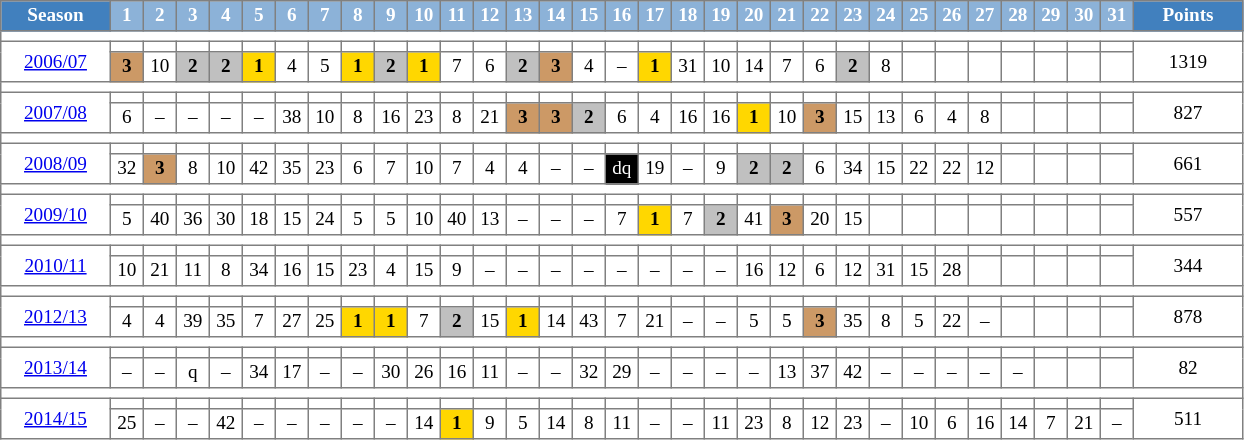<table cellpadding="3" cellspacing="0" border="1" style="background:#ffffff; font-size:80%; line-height:13px; border:grey 1px; border-collapse:collapse;">
<tr style="background:#ccc; text-align:center; color:white">
<td style="background:#4180be;" width="65px"><strong>Season</strong></td>
<td style="background:#8CB2D8;" width="15px"><strong>1</strong></td>
<td style="background:#8CB2D8;" width="15px"><strong>2</strong></td>
<td style="background:#8CB2D8;" width="15px"><strong>3</strong></td>
<td style="background:#8CB2D8;" width="15px"><strong>4</strong></td>
<td style="background:#8CB2D8;" width="15px"><strong>5</strong></td>
<td style="background:#8CB2D8;" width="15px"><strong>6</strong></td>
<td style="background:#8CB2D8;" width="15px"><strong>7</strong></td>
<td style="background:#8CB2D8;" width="15px"><strong>8</strong></td>
<td style="background:#8CB2D8;" width="15px"><strong>9</strong></td>
<td style="background:#8CB2D8;" width="15px"><strong>10</strong></td>
<td style="background:#8CB2D8;" width="15px"><strong>11</strong></td>
<td style="background:#8CB2D8;" width="15px"><strong>12</strong></td>
<td style="background:#8CB2D8;" width="15px"><strong>13</strong></td>
<td style="background:#8CB2D8;" width="15px"><strong>14</strong></td>
<td style="background:#8CB2D8;" width="15px"><strong>15</strong></td>
<td style="background:#8CB2D8;" width="15px"><strong>16</strong></td>
<td style="background:#8CB2D8;" width="15px"><strong>17</strong></td>
<td style="background:#8CB2D8;" width="15px"><strong>18</strong></td>
<td style="background:#8CB2D8;" width="15px"><strong>19</strong></td>
<td style="background:#8CB2D8;" width="15px"><strong>20</strong></td>
<td style="background:#8CB2D8;" width="15px"><strong>21</strong></td>
<td style="background:#8CB2D8;" width="15px"><strong>22</strong></td>
<td style="background:#8CB2D8;" width="15px"><strong>23</strong></td>
<td style="background:#8CB2D8;" width="15px"><strong>24</strong></td>
<td style="background:#8CB2D8;" width="15px"><strong>25</strong></td>
<td style="background:#8CB2D8;" width="15px"><strong>26</strong></td>
<td style="background:#8CB2D8;" width="15px"><strong>27</strong></td>
<td style="background:#8CB2D8;" width="15px"><strong>28</strong></td>
<td style="background:#8CB2D8;" width="15px"><strong>29</strong></td>
<td style="background:#8CB2D8;" width="15px"><strong>30</strong></td>
<td style="background:#8CB2D8;" width="15px"><strong>31</strong></td>
<td style="background:#4180be;" width="30px"><strong>Points</strong></td>
</tr>
<tr>
<td colspan=33></td>
</tr>
<tr align=center>
<td rowspan=2 width=66px><a href='#'>2006/07</a></td>
<th></th>
<th></th>
<th></th>
<th></th>
<th></th>
<th></th>
<th></th>
<th></th>
<th></th>
<th></th>
<th></th>
<th></th>
<th></th>
<th></th>
<th></th>
<th></th>
<th></th>
<th></th>
<th></th>
<th></th>
<th></th>
<th></th>
<th></th>
<th></th>
<th></th>
<th></th>
<th></th>
<th></th>
<th></th>
<th></th>
<th></th>
<td rowspan=2 width=66px>1319</td>
</tr>
<tr align=center>
<td bgcolor=#c96><strong>3</strong></td>
<td>10</td>
<td bgcolor=silver><strong>2</strong></td>
<td bgcolor=silver><strong>2</strong></td>
<td bgcolor=gold><strong>1</strong></td>
<td>4</td>
<td>5</td>
<td bgcolor=gold><strong>1</strong></td>
<td bgcolor=silver><strong>2</strong></td>
<td bgcolor=gold><strong>1</strong></td>
<td>7</td>
<td>6</td>
<td bgcolor=silver><strong>2</strong></td>
<td bgcolor=#c96><strong>3</strong></td>
<td>4</td>
<td>–</td>
<td bgcolor=gold><strong>1</strong></td>
<td>31</td>
<td>10</td>
<td>14</td>
<td>7</td>
<td>6</td>
<td bgcolor=silver><strong>2</strong></td>
<td>8</td>
<th></th>
<th></th>
<th></th>
<th></th>
<th></th>
<th></th>
<th></th>
</tr>
<tr>
<td colspan=33></td>
</tr>
<tr align=center>
<td rowspan=2 width=66px><a href='#'>2007/08</a></td>
<th></th>
<th></th>
<th></th>
<th></th>
<th></th>
<th></th>
<th></th>
<th></th>
<th></th>
<th></th>
<th></th>
<th></th>
<th></th>
<th></th>
<th></th>
<th></th>
<th></th>
<th></th>
<th></th>
<th></th>
<th></th>
<th></th>
<th></th>
<th></th>
<th></th>
<th></th>
<th></th>
<th></th>
<th></th>
<th></th>
<th></th>
<td rowspan=2 width=66px>827</td>
</tr>
<tr align=center>
<td>6</td>
<td>–</td>
<td>–</td>
<td>–</td>
<td>–</td>
<td>38</td>
<td>10</td>
<td>8</td>
<td>16</td>
<td>23</td>
<td>8</td>
<td>21</td>
<td bgcolor=#c96><strong>3</strong></td>
<td bgcolor=#c96><strong>3</strong></td>
<td bgcolor=silver><strong>2</strong></td>
<td>6</td>
<td>4</td>
<td>16</td>
<td>16</td>
<td bgcolor=gold><strong>1</strong></td>
<td>10</td>
<td bgcolor=#c96><strong>3</strong></td>
<td>15</td>
<td>13</td>
<td>6</td>
<td>4</td>
<td>8</td>
<th></th>
<th></th>
<th></th>
<th></th>
</tr>
<tr>
<td colspan=33></td>
</tr>
<tr align=center>
<td rowspan=2 width=66px><a href='#'>2008/09</a></td>
<th></th>
<th></th>
<th></th>
<th></th>
<th></th>
<th></th>
<th></th>
<th></th>
<th></th>
<th></th>
<th></th>
<th></th>
<th></th>
<th></th>
<th></th>
<th></th>
<th></th>
<th></th>
<th></th>
<th></th>
<th></th>
<th></th>
<th></th>
<th></th>
<th></th>
<th></th>
<th></th>
<th></th>
<th></th>
<th></th>
<th></th>
<td rowspan=2 width=66px>661</td>
</tr>
<tr align=center>
<td>32</td>
<td bgcolor=#c96><strong>3</strong></td>
<td>8</td>
<td>10</td>
<td>42</td>
<td>35</td>
<td>23</td>
<td>6</td>
<td>7</td>
<td>10</td>
<td>7</td>
<td>4</td>
<td>4</td>
<td>–</td>
<td>–</td>
<td style="background:#000000; color:white;">dq</td>
<td>19</td>
<td>–</td>
<td>9</td>
<td bgcolor=silver><strong>2</strong></td>
<td bgcolor=silver><strong>2</strong></td>
<td>6</td>
<td>34</td>
<td>15</td>
<td>22</td>
<td>22</td>
<td>12</td>
<th></th>
<th></th>
<th></th>
<th></th>
</tr>
<tr>
<td colspan=33></td>
</tr>
<tr align=center>
<td rowspan=2 width=66px><a href='#'>2009/10</a></td>
<th></th>
<th></th>
<th></th>
<th></th>
<th></th>
<th></th>
<th></th>
<th></th>
<th></th>
<th></th>
<th></th>
<th></th>
<th></th>
<th></th>
<th></th>
<th></th>
<th></th>
<th></th>
<th></th>
<th></th>
<th></th>
<th></th>
<th></th>
<th></th>
<th></th>
<th></th>
<th></th>
<th></th>
<th></th>
<th></th>
<th></th>
<td rowspan=2 width=66px>557</td>
</tr>
<tr align=center>
<td>5</td>
<td>40</td>
<td>36</td>
<td>30</td>
<td>18</td>
<td>15</td>
<td>24</td>
<td>5</td>
<td>5</td>
<td>10</td>
<td>40</td>
<td>13</td>
<td>–</td>
<td>–</td>
<td>–</td>
<td>7</td>
<td bgcolor=gold><strong>1</strong></td>
<td>7</td>
<td bgcolor=silver><strong>2</strong></td>
<td>41</td>
<td bgcolor=#c96><strong>3</strong></td>
<td>20</td>
<td>15</td>
<th></th>
<th></th>
<th></th>
<th></th>
<th></th>
<th></th>
<th></th>
<th></th>
</tr>
<tr>
<td colspan=33></td>
</tr>
<tr align=center>
<td rowspan=2 width=66px><a href='#'>2010/11</a></td>
<th></th>
<th></th>
<th></th>
<th></th>
<th></th>
<th></th>
<th></th>
<th></th>
<th></th>
<th></th>
<th></th>
<th></th>
<th></th>
<th></th>
<th></th>
<th></th>
<th></th>
<th></th>
<th></th>
<th></th>
<th></th>
<th></th>
<th></th>
<th></th>
<th></th>
<th></th>
<th></th>
<th></th>
<th></th>
<th></th>
<th></th>
<td rowspan=2 width=66px>344</td>
</tr>
<tr align=center>
<td>10</td>
<td>21</td>
<td>11</td>
<td>8</td>
<td>34</td>
<td>16</td>
<td>15</td>
<td>23</td>
<td>4</td>
<td>15</td>
<td>9</td>
<td>–</td>
<td>–</td>
<td>–</td>
<td>–</td>
<td>–</td>
<td>–</td>
<td>–</td>
<td>–</td>
<td>16</td>
<td>12</td>
<td>6</td>
<td>12</td>
<td>31</td>
<td>15</td>
<td>28</td>
<th></th>
<th></th>
<th></th>
<th></th>
<th></th>
</tr>
<tr>
<td colspan=33></td>
</tr>
<tr align=center>
<td rowspan=2 width=66px><a href='#'>2012/13</a></td>
<th></th>
<th></th>
<th></th>
<th></th>
<th></th>
<th></th>
<th></th>
<th></th>
<th></th>
<th></th>
<th></th>
<th></th>
<th></th>
<th></th>
<th></th>
<th></th>
<th></th>
<th></th>
<th></th>
<th></th>
<th></th>
<th></th>
<th></th>
<th></th>
<th></th>
<th></th>
<th></th>
<th></th>
<th></th>
<th></th>
<th></th>
<td rowspan=2 width=66px>878</td>
</tr>
<tr align=center>
<td>4</td>
<td>4</td>
<td>39</td>
<td>35</td>
<td>7</td>
<td>27</td>
<td>25</td>
<td bgcolor=gold><strong>1</strong></td>
<td bgcolor=gold><strong>1</strong></td>
<td>7</td>
<td bgcolor=silver><strong>2</strong></td>
<td>15</td>
<td bgcolor=gold><strong>1</strong></td>
<td>14</td>
<td>43</td>
<td>7</td>
<td>21</td>
<td>–</td>
<td>–</td>
<td>5</td>
<td>5</td>
<td bgcolor=#c96><strong>3</strong></td>
<td>35</td>
<td>8</td>
<td>5</td>
<td>22</td>
<td>–</td>
<th></th>
<th></th>
<th></th>
<th></th>
</tr>
<tr>
<td colspan=33></td>
</tr>
<tr align=center>
<td rowspan=2 width=66px><a href='#'>2013/14</a></td>
<th></th>
<th></th>
<th></th>
<th></th>
<th></th>
<th></th>
<th></th>
<th></th>
<th></th>
<th></th>
<th></th>
<th></th>
<th></th>
<th></th>
<th></th>
<th></th>
<th></th>
<th></th>
<th></th>
<th></th>
<th></th>
<th></th>
<th></th>
<th></th>
<th></th>
<th></th>
<th></th>
<th></th>
<th></th>
<th></th>
<th></th>
<td rowspan=2 width=66px>82</td>
</tr>
<tr align=center>
<td>–</td>
<td>–</td>
<td>q</td>
<td>–</td>
<td>34</td>
<td>17</td>
<td>–</td>
<td>–</td>
<td>30</td>
<td>26</td>
<td>16</td>
<td>11</td>
<td>–</td>
<td>–</td>
<td>32</td>
<td>29</td>
<td>–</td>
<td>–</td>
<td>–</td>
<td>–</td>
<td>13</td>
<td>37</td>
<td>42</td>
<td>–</td>
<td>–</td>
<td>–</td>
<td>–</td>
<td>–</td>
<th></th>
<th></th>
<th></th>
</tr>
<tr>
<td colspan=33></td>
</tr>
<tr align=center>
<td rowspan=2 width=66px><a href='#'>2014/15</a></td>
<th></th>
<th></th>
<th></th>
<th></th>
<th></th>
<th></th>
<th></th>
<th></th>
<th></th>
<th></th>
<th></th>
<th></th>
<th></th>
<th></th>
<th></th>
<th></th>
<th></th>
<th></th>
<th></th>
<th></th>
<th></th>
<th></th>
<th></th>
<th></th>
<th></th>
<th></th>
<th></th>
<th></th>
<th></th>
<th></th>
<th></th>
<td rowspan=2 width=66px>511</td>
</tr>
<tr align=center>
<td>25</td>
<td>–</td>
<td>–</td>
<td>42</td>
<td>–</td>
<td>–</td>
<td>–</td>
<td>–</td>
<td>–</td>
<td>14</td>
<td bgcolor=gold><strong>1</strong></td>
<td>9</td>
<td>5</td>
<td>14</td>
<td>8</td>
<td>11</td>
<td>–</td>
<td>–</td>
<td>11</td>
<td>23</td>
<td>8</td>
<td>12</td>
<td>23</td>
<td>–</td>
<td>10</td>
<td>6</td>
<td>16</td>
<td>14</td>
<td>7</td>
<td>21</td>
<td>–</td>
</tr>
</table>
